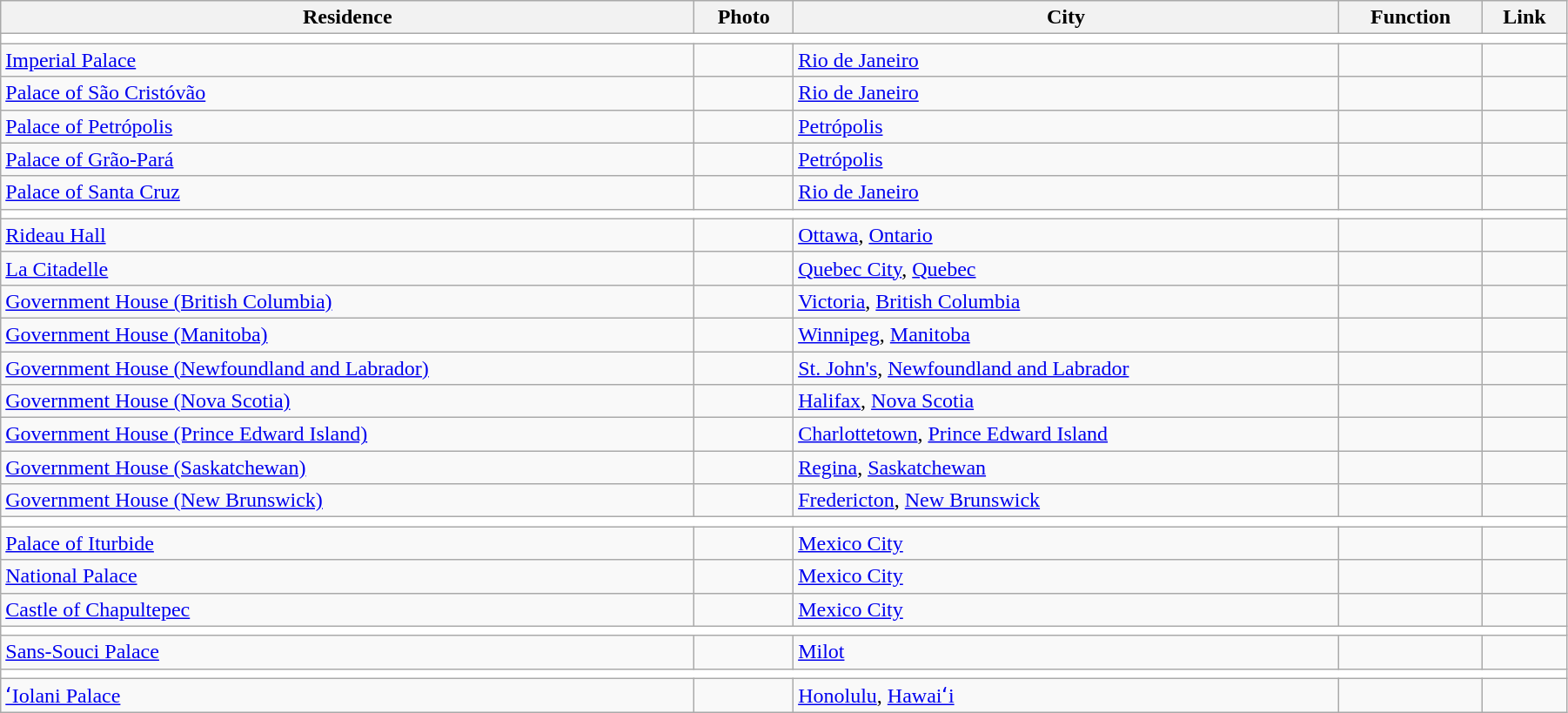<table class="wikitable" width="95%">
<tr bgcolor="white">
<th align=center>Residence</th>
<th>Photo</th>
<th align="center">City</th>
<th align=center>Function</th>
<th align=center>Link</th>
</tr>
<tr>
<td colspan="5" align="center" bgcolor="white"><strong></strong></td>
</tr>
<tr>
<td><a href='#'>Imperial Palace</a></td>
<td></td>
<td><a href='#'>Rio de Janeiro</a></td>
<td></td>
<td></td>
</tr>
<tr>
<td><a href='#'>Palace of São Cristóvão</a></td>
<td></td>
<td><a href='#'>Rio de Janeiro</a></td>
<td></td>
<td></td>
</tr>
<tr>
<td><a href='#'>Palace of Petrópolis</a></td>
<td></td>
<td><a href='#'>Petrópolis</a></td>
<td></td>
<td></td>
</tr>
<tr>
<td><a href='#'>Palace of Grão-Pará</a></td>
<td></td>
<td><a href='#'>Petrópolis</a></td>
<td></td>
<td></td>
</tr>
<tr>
<td><a href='#'>Palace of Santa Cruz</a></td>
<td></td>
<td><a href='#'>Rio de Janeiro</a></td>
<td></td>
<td></td>
</tr>
<tr>
<td colspan="5" align="center" bgcolor="white"><strong></strong></td>
</tr>
<tr>
<td><a href='#'>Rideau Hall</a></td>
<td></td>
<td><a href='#'>Ottawa</a>, <a href='#'>Ontario</a></td>
<td></td>
<td></td>
</tr>
<tr>
<td><a href='#'>La Citadelle</a></td>
<td></td>
<td><a href='#'>Quebec City</a>, <a href='#'>Quebec</a></td>
<td></td>
<td></td>
</tr>
<tr>
<td><a href='#'>Government House (British Columbia)</a></td>
<td></td>
<td><a href='#'>Victoria</a>, <a href='#'>British Columbia</a></td>
<td></td>
<td></td>
</tr>
<tr>
<td><a href='#'>Government House (Manitoba)</a></td>
<td></td>
<td><a href='#'>Winnipeg</a>, <a href='#'>Manitoba</a></td>
<td></td>
<td></td>
</tr>
<tr>
<td><a href='#'>Government House (Newfoundland and Labrador)</a></td>
<td></td>
<td><a href='#'>St. John's</a>, <a href='#'>Newfoundland and Labrador</a></td>
<td></td>
<td></td>
</tr>
<tr>
<td><a href='#'>Government House (Nova Scotia)</a></td>
<td></td>
<td><a href='#'>Halifax</a>, <a href='#'>Nova Scotia</a></td>
<td></td>
<td></td>
</tr>
<tr>
<td><a href='#'>Government House (Prince Edward Island)</a></td>
<td></td>
<td><a href='#'>Charlottetown</a>, <a href='#'>Prince Edward Island</a></td>
<td></td>
<td></td>
</tr>
<tr>
<td><a href='#'>Government House (Saskatchewan)</a></td>
<td></td>
<td><a href='#'>Regina</a>, <a href='#'>Saskatchewan</a></td>
<td></td>
<td></td>
</tr>
<tr>
<td><a href='#'>Government House (New Brunswick)</a></td>
<td></td>
<td><a href='#'>Fredericton</a>, <a href='#'>New Brunswick</a></td>
<td></td>
<td></td>
</tr>
<tr>
<td colspan="5" align="center" bgcolor="white"><strong></strong></td>
</tr>
<tr>
<td><a href='#'>Palace of Iturbide</a></td>
<td></td>
<td><a href='#'>Mexico City</a></td>
<td></td>
<td></td>
</tr>
<tr>
<td><a href='#'>National Palace</a></td>
<td></td>
<td><a href='#'>Mexico City</a></td>
<td></td>
<td></td>
</tr>
<tr>
<td><a href='#'>Castle of Chapultepec</a></td>
<td></td>
<td><a href='#'>Mexico City</a></td>
<td></td>
<td></td>
</tr>
<tr>
<td colspan="5" align="center" bgcolor="white"><strong></strong></td>
</tr>
<tr>
<td><a href='#'>Sans-Souci Palace</a></td>
<td></td>
<td><a href='#'>Milot</a></td>
<td></td>
<td></td>
</tr>
<tr>
<td colspan="5" align="center" bgcolor="white"><strong></strong></td>
</tr>
<tr>
<td><a href='#'>ʻIolani Palace</a></td>
<td></td>
<td><a href='#'>Honolulu</a>, <a href='#'>Hawaiʻi</a></td>
<td></td>
<td></td>
</tr>
</table>
